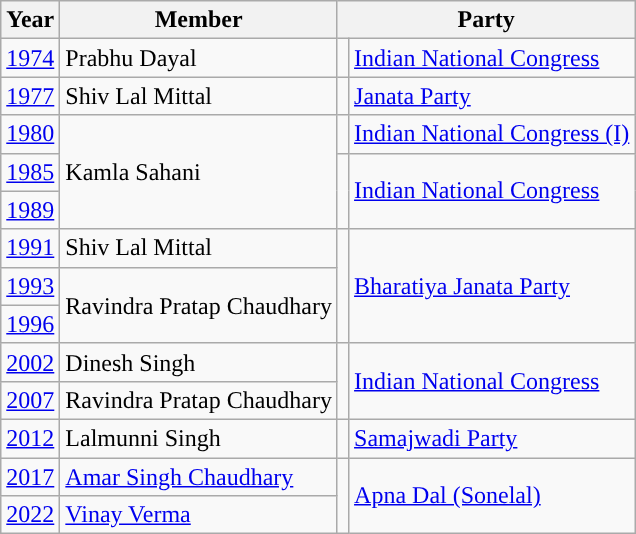<table class="wikitable">
<tr>
<th>Year</th>
<th>Member</th>
<th colspan="2">Party</th>
</tr>
<tr>
<td><a href='#'>1974</a></td>
<td>Prabhu Dayal</td>
<td style="background-color: "></td>
<td><a href='#'>Indian National Congress</a></td>
</tr>
<tr>
<td><a href='#'>1977</a></td>
<td>Shiv Lal Mittal</td>
<td style="background-color: "></td>
<td><a href='#'>Janata Party</a></td>
</tr>
<tr>
<td><a href='#'>1980</a></td>
<td rowspan="3">Kamla Sahani</td>
<td style="background-color: "></td>
<td><a href='#'>Indian National Congress (I)</a></td>
</tr>
<tr>
<td><a href='#'>1985</a></td>
<td rowspan="2" style="background-color: "></td>
<td rowspan="2"><a href='#'>Indian National Congress</a></td>
</tr>
<tr>
<td><a href='#'>1989</a></td>
</tr>
<tr>
<td><a href='#'>1991</a></td>
<td>Shiv Lal Mittal</td>
<td rowspan="3" style="background-color: "></td>
<td rowspan="3"><a href='#'>Bharatiya Janata Party</a></td>
</tr>
<tr>
<td><a href='#'>1993</a></td>
<td rowspan="2">Ravindra Pratap Chaudhary</td>
</tr>
<tr>
<td><a href='#'>1996</a></td>
</tr>
<tr>
<td><a href='#'>2002</a></td>
<td>Dinesh Singh</td>
<td rowspan="2" style="background-color: "></td>
<td rowspan="2"><a href='#'>Indian National Congress</a></td>
</tr>
<tr>
<td><a href='#'>2007</a></td>
<td>Ravindra Pratap Chaudhary</td>
</tr>
<tr>
<td><a href='#'>2012</a></td>
<td>Lalmunni Singh</td>
<td style="background-color: "></td>
<td><a href='#'>Samajwadi Party</a></td>
</tr>
<tr>
<td><a href='#'>2017</a></td>
<td><a href='#'>Amar Singh Chaudhary</a></td>
<td rowspan="2" style="background-color: "></td>
<td rowspan="2"><a href='#'>Apna Dal (Sonelal)</a></td>
</tr>
<tr>
<td><a href='#'>2022</a></td>
<td><a href='#'>Vinay Verma</a></td>
</tr>
</table>
